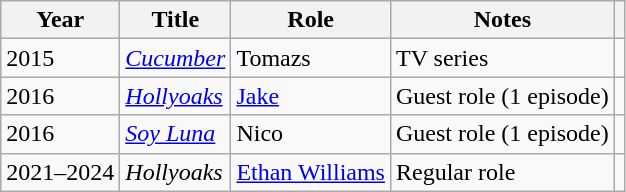<table class="wikitable sortable plainrowheaders">
<tr>
<th scope="col">Year</th>
<th scope="col">Title</th>
<th scope="col">Role</th>
<th scope="col" class="unsortable">Notes</th>
<th scope="col" class="unsortable"></th>
</tr>
<tr>
<td>2015</td>
<td><em><a href='#'>Cucumber</a></em></td>
<td>Tomazs</td>
<td>TV series</td>
<td align="center"></td>
</tr>
<tr>
<td>2016</td>
<td><em><a href='#'>Hollyoaks</a></em></td>
<td><a href='#'>Jake</a></td>
<td>Guest role (1 episode)</td>
<td align="center"></td>
</tr>
<tr>
<td>2016</td>
<td><em><a href='#'>Soy Luna</a></em></td>
<td>Nico</td>
<td>Guest role (1 episode)</td>
<td></td>
</tr>
<tr>
<td>2021–2024</td>
<td><em>Hollyoaks</em></td>
<td><a href='#'>Ethan Williams</a></td>
<td>Regular role</td>
<td align="center"></td>
</tr>
</table>
